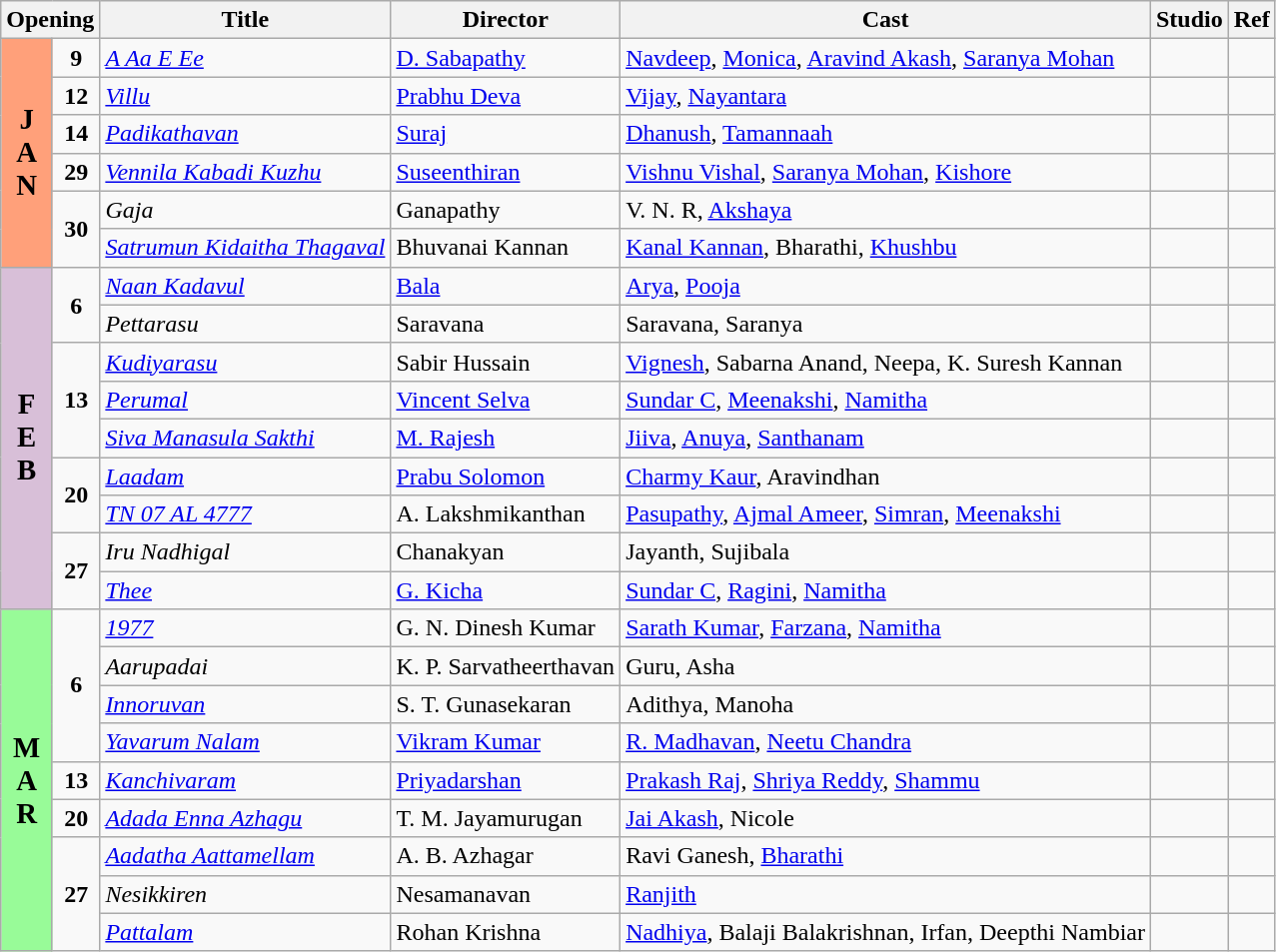<table class="wikitable">
<tr>
<th colspan="2">Opening</th>
<th>Title</th>
<th>Director</th>
<th>Cast</th>
<th>Studio</th>
<th>Ref</th>
</tr>
<tr January!>
<td rowspan="6" valign="center" align="center" style="background:#FFA07A; textcolor:#000;"><big><strong>J<br>A<br>N</strong></big></td>
<td rowspan="1" align="center"><strong>9</strong></td>
<td><em><a href='#'>A Aa E Ee</a></em></td>
<td><a href='#'>D. Sabapathy</a></td>
<td><a href='#'>Navdeep</a>, <a href='#'>Monica</a>, <a href='#'>Aravind Akash</a>, <a href='#'>Saranya Mohan</a></td>
<td></td>
<td></td>
</tr>
<tr>
<td rowspan="1" align="center"><strong>12</strong></td>
<td><em><a href='#'>Villu</a></em></td>
<td><a href='#'>Prabhu Deva</a></td>
<td><a href='#'>Vijay</a>, <a href='#'>Nayantara</a></td>
<td></td>
<td></td>
</tr>
<tr>
<td align="center"><strong>14</strong></td>
<td><em><a href='#'>Padikathavan</a></em></td>
<td><a href='#'>Suraj</a></td>
<td><a href='#'>Dhanush</a>, <a href='#'>Tamannaah</a></td>
<td></td>
<td></td>
</tr>
<tr>
<td rowspan="1" align="center"><strong>29</strong></td>
<td><em><a href='#'>Vennila Kabadi Kuzhu</a></em></td>
<td><a href='#'>Suseenthiran</a></td>
<td><a href='#'>Vishnu Vishal</a>, <a href='#'>Saranya Mohan</a>, <a href='#'>Kishore</a></td>
<td></td>
<td></td>
</tr>
<tr>
<td rowspan="2" align="center"><strong>30</strong></td>
<td><em>Gaja</em></td>
<td>Ganapathy</td>
<td>V. N. R, <a href='#'>Akshaya</a></td>
<td></td>
<td></td>
</tr>
<tr>
<td><em><a href='#'>Satrumun Kidaitha Thagaval</a></em></td>
<td>Bhuvanai Kannan</td>
<td><a href='#'>Kanal Kannan</a>, Bharathi, <a href='#'>Khushbu</a></td>
<td></td>
<td></td>
</tr>
<tr February!>
<td rowspan="9" valign="center" align="center" style="background:#D8BFD8; textcolor:#000;"><big><strong>F<br>E<br>B</strong></big></td>
<td rowspan="2" align="center"><strong>6</strong></td>
<td><em><a href='#'>Naan Kadavul</a></em></td>
<td><a href='#'>Bala</a></td>
<td><a href='#'>Arya</a>, <a href='#'>Pooja</a></td>
<td></td>
<td></td>
</tr>
<tr>
<td><em>Pettarasu</em></td>
<td>Saravana</td>
<td>Saravana, Saranya</td>
<td></td>
<td></td>
</tr>
<tr>
<td rowspan="3" align="center"><strong>13</strong></td>
<td><em><a href='#'>Kudiyarasu</a></em></td>
<td>Sabir Hussain</td>
<td><a href='#'>Vignesh</a>, Sabarna Anand, Neepa, K. Suresh Kannan</td>
<td></td>
<td></td>
</tr>
<tr>
<td><em><a href='#'>Perumal</a></em></td>
<td><a href='#'>Vincent Selva</a></td>
<td><a href='#'>Sundar C</a>, <a href='#'>Meenakshi</a>, <a href='#'>Namitha</a></td>
<td></td>
<td></td>
</tr>
<tr>
<td><em><a href='#'>Siva Manasula Sakthi</a></em></td>
<td><a href='#'>M. Rajesh</a></td>
<td><a href='#'>Jiiva</a>, <a href='#'>Anuya</a>, <a href='#'>Santhanam</a></td>
<td></td>
<td></td>
</tr>
<tr>
<td rowspan="2" align="center"><strong>20</strong></td>
<td><em><a href='#'>Laadam</a></em></td>
<td><a href='#'>Prabu Solomon</a></td>
<td><a href='#'>Charmy Kaur</a>, Aravindhan</td>
<td></td>
<td></td>
</tr>
<tr>
<td><em><a href='#'>TN 07 AL 4777</a></em></td>
<td>A. Lakshmikanthan</td>
<td><a href='#'>Pasupathy</a>, <a href='#'>Ajmal Ameer</a>, <a href='#'>Simran</a>, <a href='#'>Meenakshi</a></td>
<td></td>
<td></td>
</tr>
<tr>
<td rowspan="2" align="center"><strong>27</strong></td>
<td><em>Iru Nadhigal</em></td>
<td>Chanakyan</td>
<td>Jayanth, Sujibala</td>
<td></td>
<td></td>
</tr>
<tr>
<td><em><a href='#'>Thee</a></em></td>
<td><a href='#'>G. Kicha</a></td>
<td><a href='#'>Sundar C</a>, <a href='#'>Ragini</a>, <a href='#'>Namitha</a></td>
<td></td>
<td></td>
</tr>
<tr March>
<td rowspan="9" valign="center" align="center" style="background:#98FB98; textcolor:#000;"><big><strong>M<br>A<br>R</strong></big></td>
<td rowspan="4" align="center"><strong>6</strong></td>
<td><em><a href='#'>1977</a></em></td>
<td>G. N. Dinesh Kumar</td>
<td><a href='#'>Sarath Kumar</a>, <a href='#'>Farzana</a>, <a href='#'>Namitha</a></td>
<td></td>
<td></td>
</tr>
<tr>
<td><em>Aarupadai</em></td>
<td>K. P. Sarvatheerthavan</td>
<td>Guru, Asha</td>
<td></td>
<td></td>
</tr>
<tr>
<td><em><a href='#'>Innoruvan</a></em></td>
<td>S. T. Gunasekaran</td>
<td>Adithya, Manoha</td>
<td></td>
<td></td>
</tr>
<tr>
<td><em><a href='#'>Yavarum Nalam</a></em></td>
<td><a href='#'>Vikram Kumar</a></td>
<td><a href='#'>R. Madhavan</a>, <a href='#'>Neetu Chandra</a></td>
<td></td>
<td></td>
</tr>
<tr>
<td rowspan="1" align="center"><strong>13</strong></td>
<td><em><a href='#'>Kanchivaram</a></em></td>
<td><a href='#'>Priyadarshan</a></td>
<td><a href='#'>Prakash Raj</a>, <a href='#'>Shriya Reddy</a>, <a href='#'>Shammu</a></td>
<td></td>
<td></td>
</tr>
<tr>
<td rowspan="1" align="center"><strong>20</strong></td>
<td><em><a href='#'>Adada Enna Azhagu</a></em></td>
<td>T. M. Jayamurugan</td>
<td><a href='#'>Jai Akash</a>, Nicole</td>
<td></td>
<td></td>
</tr>
<tr>
<td rowspan="3" align="center"><strong>27</strong></td>
<td><em><a href='#'>Aadatha Aattamellam</a></em></td>
<td>A. B. Azhagar</td>
<td>Ravi Ganesh, <a href='#'>Bharathi</a></td>
<td></td>
<td></td>
</tr>
<tr>
<td><em>Nesikkiren</em></td>
<td>Nesamanavan</td>
<td><a href='#'>Ranjith</a></td>
<td></td>
<td></td>
</tr>
<tr>
<td><em><a href='#'>Pattalam</a></em></td>
<td>Rohan Krishna</td>
<td><a href='#'>Nadhiya</a>, Balaji Balakrishnan, Irfan, Deepthi Nambiar</td>
<td></td>
<td></td>
</tr>
</table>
